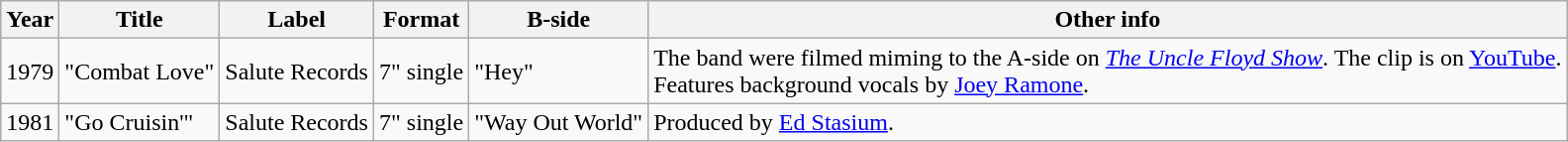<table class="wikitable">
<tr>
<th>Year</th>
<th>Title</th>
<th>Label</th>
<th>Format</th>
<th>B-side</th>
<th>Other info</th>
</tr>
<tr>
<td>1979</td>
<td>"Combat Love"</td>
<td>Salute Records</td>
<td>7" single</td>
<td>"Hey"</td>
<td>The band were filmed miming to the A-side on <em><a href='#'>The Uncle Floyd Show</a></em>. The clip is on <a href='#'>YouTube</a>.<br>Features background vocals by <a href='#'>Joey Ramone</a>.</td>
</tr>
<tr>
<td>1981</td>
<td>"Go Cruisin'"</td>
<td>Salute Records</td>
<td>7" single</td>
<td>"Way Out World"</td>
<td>Produced by <a href='#'>Ed Stasium</a>.</td>
</tr>
</table>
